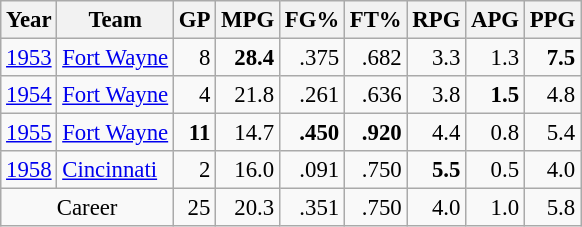<table class="wikitable sortable" style="font-size:95%; text-align:right;">
<tr>
<th>Year</th>
<th>Team</th>
<th>GP</th>
<th>MPG</th>
<th>FG%</th>
<th>FT%</th>
<th>RPG</th>
<th>APG</th>
<th>PPG</th>
</tr>
<tr>
<td style="text-align:left;"><a href='#'>1953</a></td>
<td style="text-align:left;"><a href='#'>Fort Wayne</a></td>
<td>8</td>
<td><strong>28.4</strong></td>
<td>.375</td>
<td>.682</td>
<td>3.3</td>
<td>1.3</td>
<td><strong>7.5</strong></td>
</tr>
<tr>
<td style="text-align:left;"><a href='#'>1954</a></td>
<td style="text-align:left;"><a href='#'>Fort Wayne</a></td>
<td>4</td>
<td>21.8</td>
<td>.261</td>
<td>.636</td>
<td>3.8</td>
<td><strong>1.5</strong></td>
<td>4.8</td>
</tr>
<tr>
<td style="text-align:left;"><a href='#'>1955</a></td>
<td style="text-align:left;"><a href='#'>Fort Wayne</a></td>
<td><strong>11</strong></td>
<td>14.7</td>
<td><strong>.450</strong></td>
<td><strong>.920</strong></td>
<td>4.4</td>
<td>0.8</td>
<td>5.4</td>
</tr>
<tr>
<td style="text-align:left;"><a href='#'>1958</a></td>
<td style="text-align:left;"><a href='#'>Cincinnati</a></td>
<td>2</td>
<td>16.0</td>
<td>.091</td>
<td>.750</td>
<td><strong>5.5</strong></td>
<td>0.5</td>
<td>4.0</td>
</tr>
<tr class="sortbottom">
<td colspan="2" style="text-align:center;">Career</td>
<td>25</td>
<td>20.3</td>
<td>.351</td>
<td>.750</td>
<td>4.0</td>
<td>1.0</td>
<td>5.8</td>
</tr>
</table>
